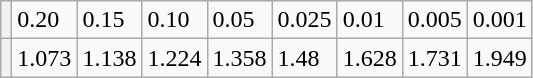<table class="wikitable">
<tr>
<th></th>
<td>0.20</td>
<td>0.15</td>
<td>0.10</td>
<td>0.05</td>
<td>0.025</td>
<td>0.01</td>
<td>0.005</td>
<td>0.001</td>
</tr>
<tr>
<th></th>
<td>1.073</td>
<td>1.138</td>
<td>1.224</td>
<td>1.358</td>
<td>1.48</td>
<td>1.628</td>
<td>1.731</td>
<td>1.949</td>
</tr>
</table>
